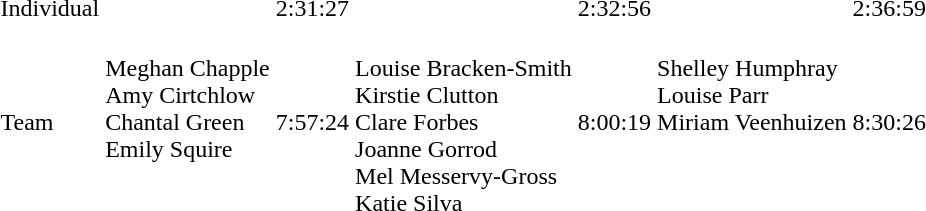<table>
<tr>
<td>Individual</td>
<td></td>
<td>2:31:27</td>
<td></td>
<td>2:32:56</td>
<td></td>
<td>2:36:59</td>
</tr>
<tr>
<td>Team</td>
<td valign=top><br>Meghan Chapple<br>Amy Cirtchlow<br>Chantal Green<br>Emily Squire</td>
<td>7:57:24</td>
<td valign=top><br>Louise Bracken-Smith<br>Kirstie Clutton<br>Clare Forbes<br>Joanne Gorrod<br>Mel Messervy-Gross<br>Katie Silva</td>
<td>8:00:19</td>
<td valign=top><br>Shelley Humphray<br>Louise Parr<br>Miriam Veenhuizen</td>
<td>8:30:26</td>
</tr>
</table>
